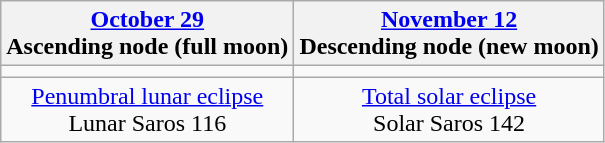<table class="wikitable">
<tr>
<th><a href='#'>October 29</a><br>Ascending node (full moon)<br></th>
<th><a href='#'>November 12</a><br>Descending node (new moon)<br></th>
</tr>
<tr>
<td></td>
<td></td>
</tr>
<tr align=center>
<td><a href='#'>Penumbral lunar eclipse</a><br>Lunar Saros 116</td>
<td><a href='#'>Total solar eclipse</a><br>Solar Saros 142</td>
</tr>
</table>
